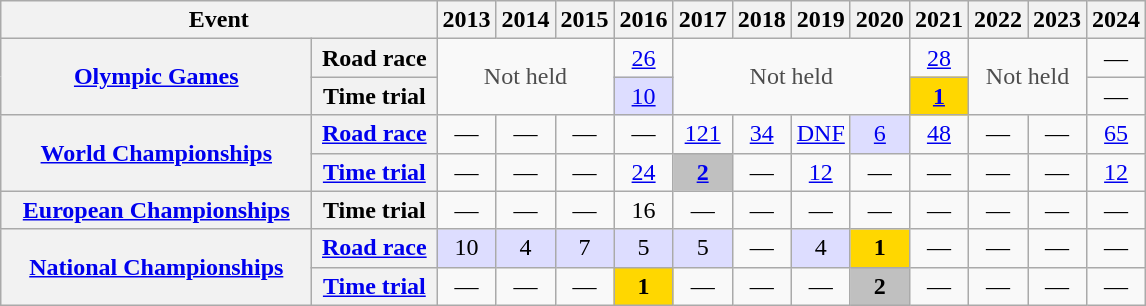<table class="wikitable plainrowheaders">
<tr>
<th colspan="2" scope="col">Event</th>
<th scope="col">2013</th>
<th scope="col">2014</th>
<th scope="col">2015</th>
<th scope="col">2016</th>
<th scope="col">2017</th>
<th scope="col">2018</th>
<th scope="col">2019</th>
<th scope="col">2020</th>
<th scope="col">2021</th>
<th scope="col">2022</th>
<th scope="col">2023</th>
<th scope="col">2024</th>
</tr>
<tr style="text-align:center;">
<th rowspan="2" scope="row" width=200> <a href='#'>Olympic Games</a></th>
<th scope="row"  width=76>Road race</th>
<td style="color:#4d4d4d;" rowspan=2 colspan=3>Not held</td>
<td><a href='#'>26</a></td>
<td style="color:#4d4d4d;" rowspan=2 colspan=4>Not held</td>
<td><a href='#'>28</a></td>
<td style="color:#4d4d4d;" rowspan=2 colspan=2>Not held</td>
<td>—</td>
</tr>
<tr style="text-align:center;">
<th scope="row">Time trial</th>
<td style="background:#ddf;"><a href='#'>10</a></td>
<td style="background:gold;"><a href='#'><strong>1</strong></a></td>
<td>—</td>
</tr>
<tr style="text-align:center;">
<th rowspan="2" scope="row"> <a href='#'>World Championships</a></th>
<th scope="row"><a href='#'>Road race</a></th>
<td>—</td>
<td>—</td>
<td>—</td>
<td>—</td>
<td><a href='#'>121</a></td>
<td><a href='#'>34</a></td>
<td><a href='#'>DNF</a></td>
<td style="background:#ddf;"><a href='#'>6</a></td>
<td><a href='#'>48</a></td>
<td>—</td>
<td>—</td>
<td><a href='#'>65</a></td>
</tr>
<tr style="text-align:center;">
<th scope="row"><a href='#'>Time trial</a></th>
<td>—</td>
<td>—</td>
<td>—</td>
<td><a href='#'>24</a></td>
<td style="background:silver;"><a href='#'><strong>2</strong></a></td>
<td>—</td>
<td><a href='#'>12</a></td>
<td>—</td>
<td>—</td>
<td>—</td>
<td>—</td>
<td><a href='#'>12</a></td>
</tr>
<tr style="text-align:center;">
<th scope="row"> <a href='#'>European Championships</a></th>
<th scope="row">Time trial</th>
<td>—</td>
<td>—</td>
<td>—</td>
<td>16</td>
<td>—</td>
<td>—</td>
<td>—</td>
<td>—</td>
<td>—</td>
<td>—</td>
<td>—</td>
<td>—</td>
</tr>
<tr style="text-align:center;">
<th rowspan="2" scope="row"> <a href='#'>National Championships</a></th>
<th scope="row"><a href='#'>Road race</a></th>
<td style="background:#ddf;">10</td>
<td style="background:#ddf;">4</td>
<td style="background:#ddf;">7</td>
<td style="background:#ddf;">5</td>
<td style="background:#ddf;">5</td>
<td>—</td>
<td style="background:#ddf;">4</td>
<td style="background:gold;"><strong>1</strong></td>
<td>—</td>
<td>—</td>
<td>—</td>
<td>—</td>
</tr>
<tr style="text-align:center;">
<th scope="row"><a href='#'>Time trial</a></th>
<td>—</td>
<td>—</td>
<td>—</td>
<td style="background:gold;"><strong>1</strong></td>
<td>—</td>
<td>—</td>
<td>—</td>
<td style="background:silver;"><strong>2</strong></td>
<td>—</td>
<td>—</td>
<td>—</td>
<td>—</td>
</tr>
</table>
